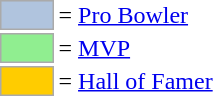<table>
<tr>
<td style="background-color:lightsteelblue; border:1px solid #aaaaaa; width:2em;"></td>
<td>= <a href='#'>Pro Bowler</a></td>
</tr>
<tr>
<td style="background-color:lightgreen; border:1px solid #aaaaaa; width:2em;"></td>
<td>= <a href='#'>MVP</a></td>
</tr>
<tr>
<td style="background-color:#FFCC00; border:1px solid #aaaaaa; width:2em;"></td>
<td>= <a href='#'>Hall of Famer</a></td>
</tr>
</table>
